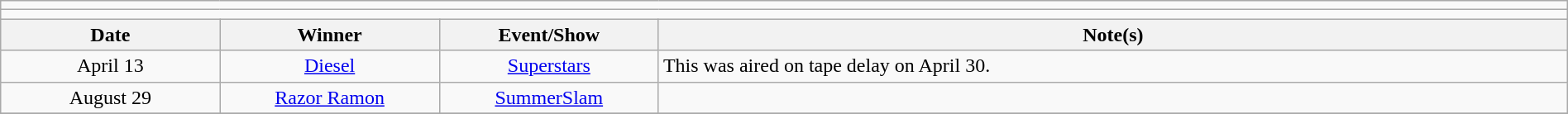<table class="wikitable" style="text-align:center; width:100%;">
<tr>
<td colspan="5"></td>
</tr>
<tr>
<td colspan="5"><strong></strong></td>
</tr>
<tr>
<th width=14%>Date</th>
<th width=14%>Winner</th>
<th width=14%>Event/Show</th>
<th width=58%>Note(s)</th>
</tr>
<tr>
<td>April 13</td>
<td><a href='#'>Diesel</a></td>
<td><a href='#'>Superstars</a></td>
<td align=left>This was aired on tape delay on April 30.</td>
</tr>
<tr>
<td>August 29</td>
<td><a href='#'>Razor Ramon</a></td>
<td><a href='#'>SummerSlam</a></td>
<td align=left></td>
</tr>
<tr>
</tr>
</table>
